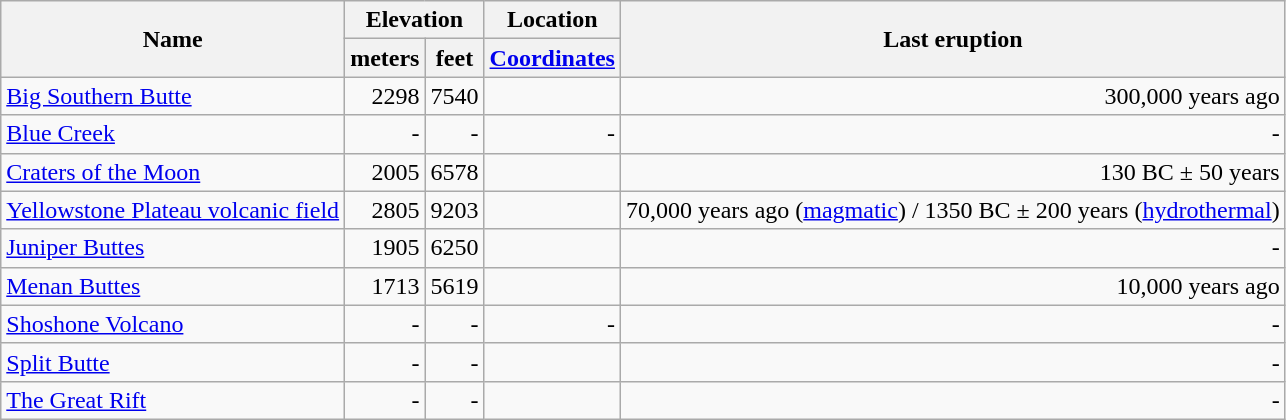<table class="wikitable sortable">
<tr>
<th rowspan="2">Name</th>
<th colspan ="2">Elevation</th>
<th>Location</th>
<th rowspan="2">Last eruption</th>
</tr>
<tr>
<th>meters</th>
<th>feet</th>
<th><a href='#'>Coordinates</a></th>
</tr>
<tr style="text-align:right;">
<td style="text-align:left;"><a href='#'>Big Southern Butte</a></td>
<td>2298</td>
<td>7540</td>
<td></td>
<td>300,000 years ago</td>
</tr>
<tr style="text-align:right;">
<td style="text-align:left;"><a href='#'>Blue Creek</a></td>
<td>-</td>
<td>-</td>
<td>-</td>
<td>-</td>
</tr>
<tr style="text-align:right;">
<td style="text-align:left;"><a href='#'>Craters of the Moon</a></td>
<td>2005</td>
<td>6578</td>
<td></td>
<td>130 BC ± 50 years</td>
</tr>
<tr style="text-align:right;">
<td style="text-align:left;"><a href='#'>Yellowstone Plateau volcanic field</a></td>
<td>2805</td>
<td>9203</td>
<td></td>
<td>70,000 years ago (<a href='#'>magmatic</a>) / 1350 BC ± 200 years (<a href='#'>hydrothermal</a>)</td>
</tr>
<tr style="text-align:right;">
<td style="text-align:left;"><a href='#'>Juniper Buttes</a></td>
<td>1905</td>
<td>6250</td>
<td></td>
<td>-</td>
</tr>
<tr style="text-align:right;">
<td style="text-align:left;"><a href='#'>Menan Buttes</a></td>
<td>1713</td>
<td>5619</td>
<td></td>
<td>10,000 years ago</td>
</tr>
<tr style="text-align:right;">
<td style="text-align:left;"><a href='#'>Shoshone Volcano</a></td>
<td>-</td>
<td>-</td>
<td>-</td>
<td>-</td>
</tr>
<tr style="text-align:right;">
<td style="text-align:left;"><a href='#'>Split Butte</a></td>
<td>-</td>
<td>-</td>
<td></td>
<td>-</td>
</tr>
<tr style="text-align:right;">
<td style="text-align:left;"><a href='#'>The Great Rift</a></td>
<td>-</td>
<td>-</td>
<td></td>
<td>-</td>
</tr>
</table>
